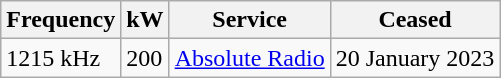<table class="wikitable sortable">
<tr>
<th>Frequency</th>
<th>kW</th>
<th>Service</th>
<th>Ceased</th>
</tr>
<tr>
<td>1215 kHz</td>
<td>200</td>
<td><a href='#'>Absolute Radio</a></td>
<td>20 January 2023</td>
</tr>
</table>
